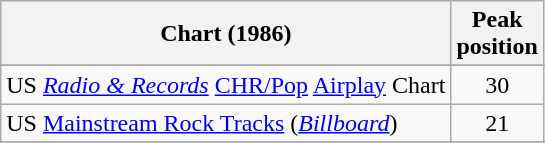<table class="wikitable">
<tr>
<th>Chart (1986)</th>
<th>Peak<br>position</th>
</tr>
<tr>
</tr>
<tr>
<td>US <em><a href='#'>Radio & Records</a></em> <a href='#'>CHR/Pop</a> <a href='#'>Airplay</a> Chart</td>
<td align="center">30</td>
</tr>
<tr>
<td align="left">US <a href='#'>Mainstream Rock Tracks</a> (<a href='#'><em>Billboard</em></a>)</td>
<td align="center">21</td>
</tr>
<tr>
</tr>
</table>
